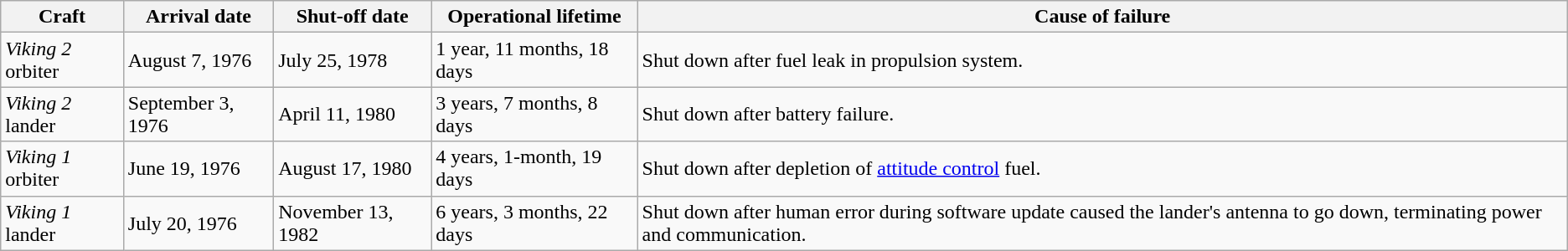<table class="wikitable">
<tr>
<th>Craft</th>
<th>Arrival date</th>
<th>Shut-off date</th>
<th>Operational lifetime</th>
<th>Cause of failure</th>
</tr>
<tr>
<td><em>Viking 2</em> orbiter</td>
<td>August 7, 1976</td>
<td>July 25, 1978</td>
<td>1 year, 11 months, 18 days</td>
<td>Shut down after fuel leak in propulsion system.</td>
</tr>
<tr>
<td><em>Viking 2</em> lander</td>
<td>September 3, 1976</td>
<td>April 11, 1980</td>
<td>3 years, 7 months, 8 days</td>
<td>Shut down after battery failure.</td>
</tr>
<tr>
<td><em>Viking 1</em> orbiter</td>
<td>June 19, 1976</td>
<td>August 17, 1980</td>
<td>4 years, 1-month, 19 days</td>
<td>Shut down after depletion of <a href='#'>attitude control</a> fuel.</td>
</tr>
<tr>
<td><em>Viking 1</em> lander</td>
<td>July 20, 1976</td>
<td>November 13, 1982</td>
<td>6 years, 3 months, 22 days</td>
<td>Shut down after human error during software update caused the lander's antenna to go down, terminating power and communication.</td>
</tr>
</table>
